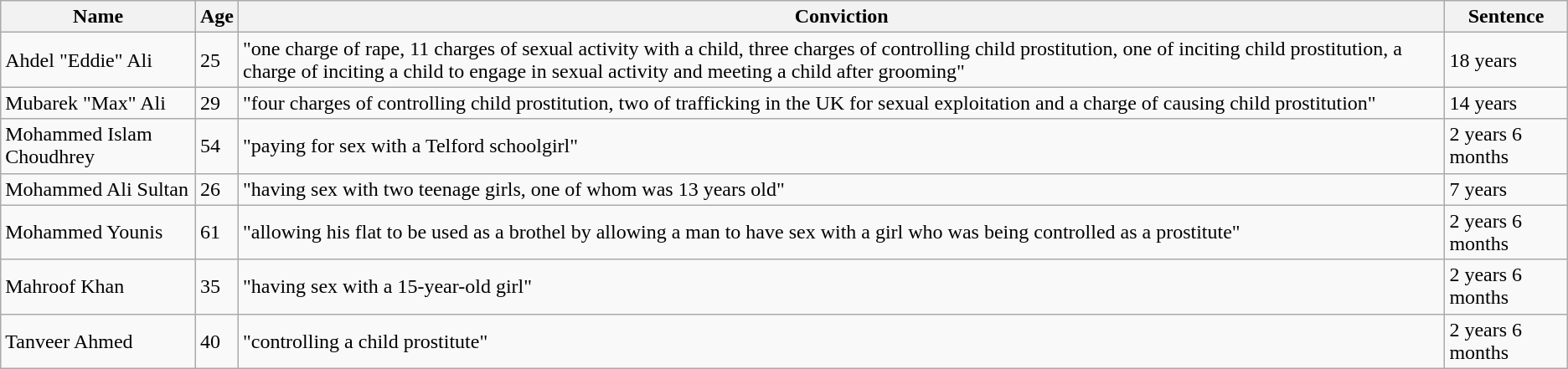<table class="wikitable">
<tr>
<th>Name</th>
<th>Age</th>
<th>Conviction</th>
<th>Sentence</th>
</tr>
<tr>
<td>Ahdel "Eddie" Ali</td>
<td>25</td>
<td>"one charge of rape, 11 charges of sexual activity with a child, three charges of controlling child prostitution, one of inciting child prostitution, a charge of inciting a child to engage in sexual activity and meeting a child after grooming"</td>
<td>18 years</td>
</tr>
<tr>
<td>Mubarek "Max" Ali</td>
<td>29</td>
<td>"four charges of controlling child prostitution, two of trafficking in the UK for sexual exploitation and a charge of causing child prostitution"</td>
<td>14 years</td>
</tr>
<tr>
<td>Mohammed Islam Choudhrey</td>
<td>54</td>
<td>"paying for sex with a Telford schoolgirl"</td>
<td>2 years 6 months</td>
</tr>
<tr>
<td>Mohammed Ali Sultan</td>
<td>26</td>
<td>"having sex with two teenage girls, one of whom was 13 years old"</td>
<td>7 years</td>
</tr>
<tr>
<td>Mohammed Younis</td>
<td>61</td>
<td>"allowing his flat to be used as a brothel by allowing a man to have sex with a girl who was being controlled as a prostitute"</td>
<td>2 years 6 months</td>
</tr>
<tr>
<td>Mahroof Khan</td>
<td>35</td>
<td>"having sex with a 15-year-old girl"</td>
<td>2 years 6 months</td>
</tr>
<tr>
<td>Tanveer Ahmed</td>
<td>40</td>
<td>"controlling a child prostitute"</td>
<td>2 years 6 months</td>
</tr>
</table>
